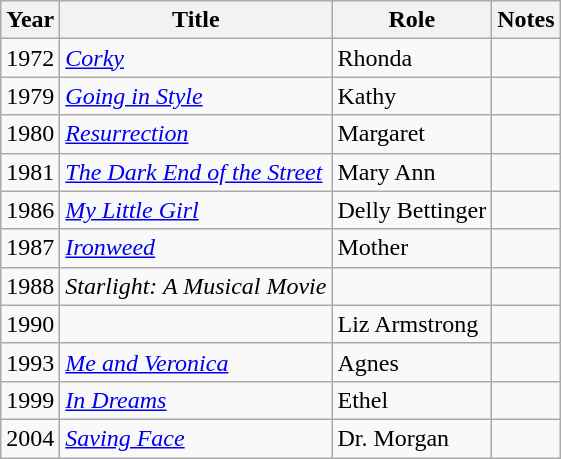<table class="wikitable sortable">
<tr>
<th>Year</th>
<th>Title</th>
<th>Role</th>
<th class="unsortable">Notes</th>
</tr>
<tr>
<td>1972</td>
<td><em><a href='#'>Corky</a></em></td>
<td>Rhonda</td>
<td></td>
</tr>
<tr>
<td>1979</td>
<td><em><a href='#'>Going in Style</a></em></td>
<td>Kathy</td>
<td></td>
</tr>
<tr>
<td>1980</td>
<td><em><a href='#'>Resurrection</a></em></td>
<td>Margaret</td>
<td></td>
</tr>
<tr>
<td>1981</td>
<td><em><a href='#'>The Dark End of the Street</a></em></td>
<td>Mary Ann</td>
<td></td>
</tr>
<tr>
<td>1986</td>
<td><em><a href='#'>My Little Girl</a></em></td>
<td>Delly Bettinger</td>
<td></td>
</tr>
<tr>
<td>1987</td>
<td><em><a href='#'>Ironweed</a></em></td>
<td>Mother</td>
<td></td>
</tr>
<tr>
<td>1988</td>
<td><em>Starlight: A Musical Movie</em></td>
<td></td>
<td></td>
</tr>
<tr>
<td>1990</td>
<td><em></em></td>
<td>Liz Armstrong</td>
<td></td>
</tr>
<tr>
<td>1993</td>
<td><em><a href='#'>Me and Veronica</a></em></td>
<td>Agnes</td>
<td></td>
</tr>
<tr>
<td>1999</td>
<td><em><a href='#'>In Dreams</a></em></td>
<td>Ethel</td>
<td></td>
</tr>
<tr>
<td>2004</td>
<td><em><a href='#'>Saving Face</a></em></td>
<td>Dr. Morgan</td>
<td></td>
</tr>
</table>
